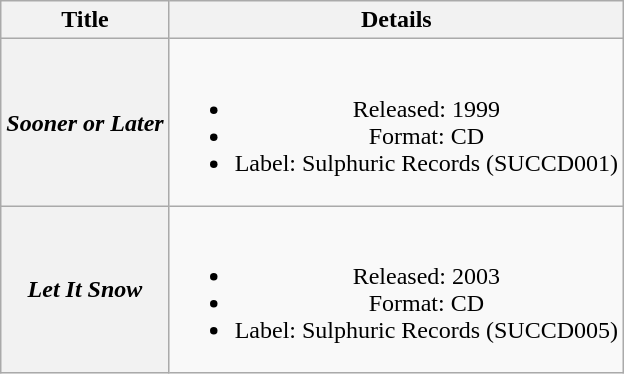<table class="wikitable plainrowheaders" style="text-align:center;" border="1">
<tr>
<th>Title</th>
<th>Details</th>
</tr>
<tr>
<th scope="row"><em>Sooner or Later</em></th>
<td><br><ul><li>Released: 1999</li><li>Format: CD</li><li>Label: Sulphuric Records (SUCCD001)</li></ul></td>
</tr>
<tr>
<th scope="row"><em>Let It Snow</em></th>
<td><br><ul><li>Released: 2003</li><li>Format: CD</li><li>Label: Sulphuric Records (SUCCD005)</li></ul></td>
</tr>
</table>
